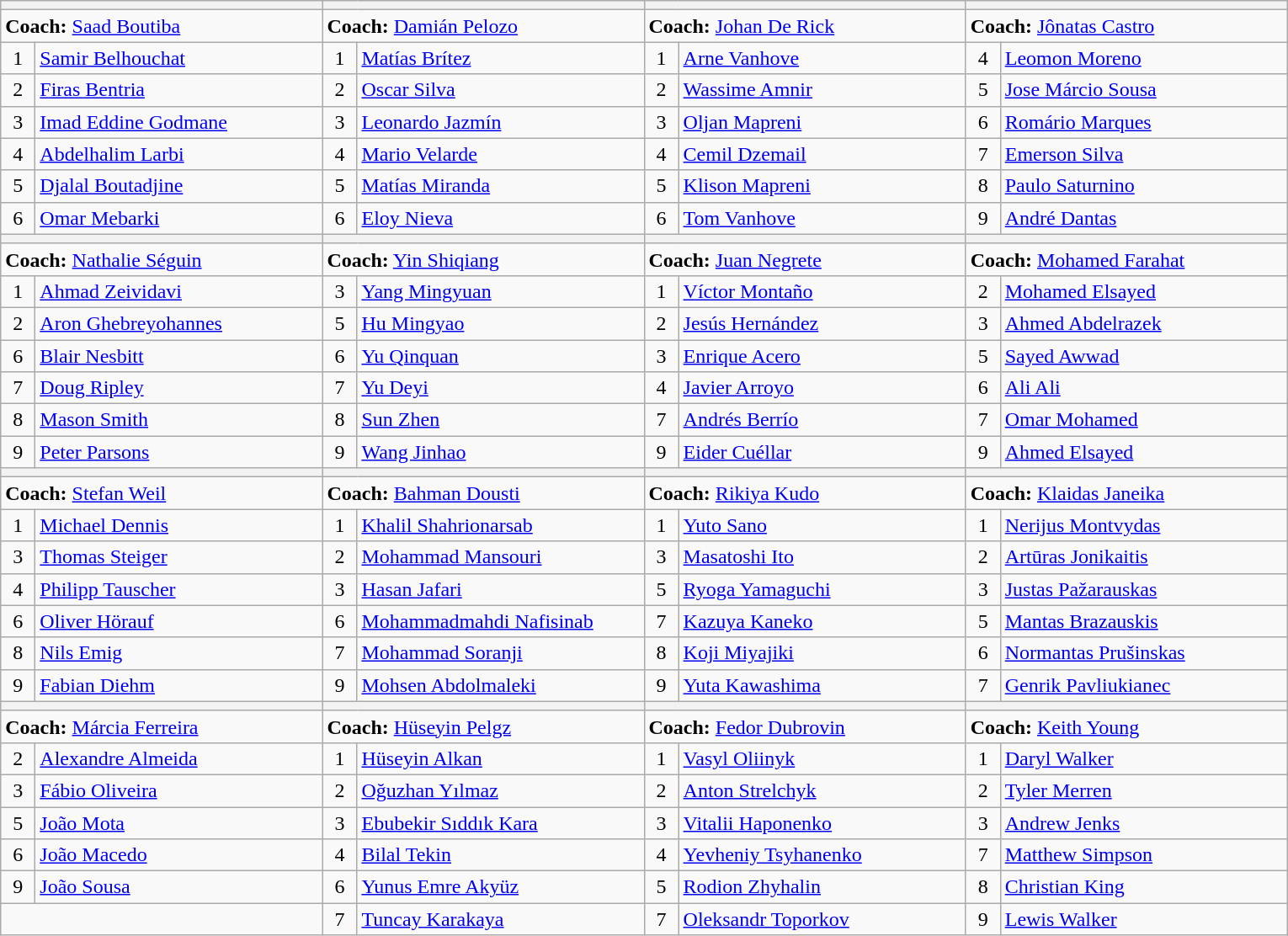<table class=wikitable>
<tr>
<th colspan=2></th>
<th colspan=2></th>
<th colspan=2></th>
<th colspan=2></th>
</tr>
<tr>
<td colspan=2><strong>Coach:</strong> <a href='#'>Saad Boutiba</a></td>
<td colspan=2><strong>Coach:</strong> <a href='#'>Damián Pelozo</a></td>
<td colspan=2><strong>Coach:</strong> <a href='#'>Johan De Rick</a></td>
<td colspan=2><strong>Coach:</strong> <a href='#'>Jônatas Castro</a></td>
</tr>
<tr>
<td width=20 align=center>1</td>
<td width=220><a href='#'>Samir Belhouchat</a></td>
<td width=20 align=center>1</td>
<td width=220><a href='#'>Matías Brítez</a></td>
<td width=20 align=center>1</td>
<td width=220><a href='#'>Arne Vanhove</a></td>
<td width=20 align=center>4</td>
<td width=220><a href='#'>Leomon Moreno</a></td>
</tr>
<tr>
<td align=center>2</td>
<td><a href='#'>Firas Bentria</a></td>
<td align=center>2</td>
<td><a href='#'>Oscar Silva</a></td>
<td align=center>2</td>
<td><a href='#'>Wassime Amnir</a></td>
<td align=center>5</td>
<td><a href='#'>Jose Márcio Sousa</a></td>
</tr>
<tr>
<td align=center>3</td>
<td><a href='#'>Imad Eddine Godmane</a></td>
<td align=center>3</td>
<td><a href='#'>Leonardo Jazmín</a></td>
<td align=center>3</td>
<td><a href='#'>Oljan Mapreni</a></td>
<td align=center>6</td>
<td><a href='#'>Romário Marques</a></td>
</tr>
<tr>
<td align=center>4</td>
<td><a href='#'>Abdelhalim Larbi</a></td>
<td align=center>4</td>
<td><a href='#'>Mario Velarde</a></td>
<td align=center>4</td>
<td><a href='#'>Cemil Dzemail</a></td>
<td align=center>7</td>
<td><a href='#'>Emerson Silva</a></td>
</tr>
<tr>
<td align=center>5</td>
<td><a href='#'>Djalal Boutadjine</a></td>
<td align=center>5</td>
<td><a href='#'>Matías Miranda</a></td>
<td align=center>5</td>
<td><a href='#'>Klison Mapreni</a></td>
<td align=center>8</td>
<td><a href='#'>Paulo Saturnino</a></td>
</tr>
<tr>
<td align=center>6</td>
<td><a href='#'>Omar Mebarki</a></td>
<td align=center>6</td>
<td><a href='#'>Eloy Nieva</a></td>
<td align=center>6</td>
<td><a href='#'>Tom Vanhove</a></td>
<td align=center>9</td>
<td><a href='#'>André Dantas</a></td>
</tr>
<tr>
<th colspan=2></th>
<th colspan=2></th>
<th colspan=2></th>
<th colspan=2></th>
</tr>
<tr>
<td colspan=2><strong>Coach:</strong> <a href='#'>Nathalie Séguin</a></td>
<td colspan=2><strong>Coach:</strong> <a href='#'>Yin Shiqiang</a></td>
<td colspan=2><strong>Coach:</strong> <a href='#'>Juan Negrete</a></td>
<td colspan=2><strong>Coach:</strong> <a href='#'>Mohamed Farahat</a></td>
</tr>
<tr>
<td align=center>1</td>
<td><a href='#'>Ahmad Zeividavi</a></td>
<td align=center>3</td>
<td><a href='#'>Yang Mingyuan</a></td>
<td align=center>1</td>
<td><a href='#'>Víctor Montaño</a></td>
<td align=center>2</td>
<td><a href='#'>Mohamed Elsayed</a></td>
</tr>
<tr>
<td align=center>2</td>
<td><a href='#'>Aron Ghebreyohannes</a></td>
<td align=center>5</td>
<td><a href='#'>Hu Mingyao</a></td>
<td align=center>2</td>
<td><a href='#'>Jesús Hernández</a></td>
<td align=center>3</td>
<td><a href='#'>Ahmed Abdelrazek</a></td>
</tr>
<tr>
<td align=center>6</td>
<td><a href='#'>Blair Nesbitt</a></td>
<td align=center>6</td>
<td><a href='#'>Yu Qinquan</a></td>
<td align=center>3</td>
<td><a href='#'>Enrique Acero</a></td>
<td align=center>5</td>
<td><a href='#'>Sayed Awwad</a></td>
</tr>
<tr>
<td align=center>7</td>
<td><a href='#'>Doug Ripley</a></td>
<td align=center>7</td>
<td><a href='#'>Yu Deyi</a></td>
<td align=center>4</td>
<td><a href='#'>Javier Arroyo</a></td>
<td align=center>6</td>
<td><a href='#'>Ali Ali</a></td>
</tr>
<tr>
<td align=center>8</td>
<td><a href='#'>Mason Smith</a></td>
<td align=center>8</td>
<td><a href='#'>Sun Zhen</a></td>
<td align=center>7</td>
<td><a href='#'>Andrés Berrío</a></td>
<td align=center>7</td>
<td><a href='#'>Omar Mohamed</a></td>
</tr>
<tr>
<td align=center>9</td>
<td><a href='#'>Peter Parsons</a></td>
<td align=center>9</td>
<td><a href='#'>Wang Jinhao</a></td>
<td align=center>9</td>
<td><a href='#'>Eider Cuéllar</a></td>
<td align=center>9</td>
<td><a href='#'>Ahmed Elsayed</a></td>
</tr>
<tr>
<th colspan=2></th>
<th colspan=2></th>
<th colspan=2></th>
<th colspan=2></th>
</tr>
<tr>
<td colspan=2><strong>Coach:</strong> <a href='#'>Stefan Weil</a></td>
<td colspan=2><strong>Coach:</strong> <a href='#'>Bahman Dousti</a></td>
<td colspan=2><strong>Coach:</strong> <a href='#'>Rikiya Kudo</a></td>
<td colspan=2><strong>Coach:</strong> <a href='#'>Klaidas Janeika</a></td>
</tr>
<tr>
<td align=center>1</td>
<td><a href='#'>Michael Dennis</a></td>
<td align=center>1</td>
<td><a href='#'>Khalil Shahrionarsab</a></td>
<td align=center>1</td>
<td><a href='#'>Yuto Sano</a></td>
<td align=center>1</td>
<td><a href='#'>Nerijus Montvydas</a></td>
</tr>
<tr>
<td align=center>3</td>
<td><a href='#'>Thomas Steiger</a></td>
<td align=center>2</td>
<td><a href='#'>Mohammad Mansouri</a></td>
<td align=center>3</td>
<td><a href='#'>Masatoshi Ito</a></td>
<td align=center>2</td>
<td><a href='#'>Artūras Jonikaitis</a></td>
</tr>
<tr>
<td align=center>4</td>
<td><a href='#'>Philipp Tauscher</a></td>
<td align=center>3</td>
<td><a href='#'>Hasan Jafari</a></td>
<td align=center>5</td>
<td><a href='#'>Ryoga Yamaguchi</a></td>
<td align=center>3</td>
<td><a href='#'>Justas Pažarauskas</a></td>
</tr>
<tr>
<td align=center>6</td>
<td><a href='#'>Oliver Hörauf</a></td>
<td align=center>6</td>
<td><a href='#'>Mohammadmahdi Nafisinab</a></td>
<td align=center>7</td>
<td><a href='#'>Kazuya Kaneko</a></td>
<td align=center>5</td>
<td><a href='#'>Mantas Brazauskis</a></td>
</tr>
<tr>
<td align=center>8</td>
<td><a href='#'>Nils Emig</a></td>
<td align=center>7</td>
<td><a href='#'>Mohammad Soranji</a></td>
<td align=center>8</td>
<td><a href='#'>Koji Miyajiki</a></td>
<td align=center>6</td>
<td><a href='#'>Normantas Prušinskas</a></td>
</tr>
<tr>
<td align=center>9</td>
<td><a href='#'>Fabian Diehm</a></td>
<td align=center>9</td>
<td><a href='#'>Mohsen Abdolmaleki</a></td>
<td align=center>9</td>
<td><a href='#'>Yuta Kawashima</a></td>
<td align=center>7</td>
<td><a href='#'>Genrik Pavliukianec</a></td>
</tr>
<tr>
<th colspan=2></th>
<th colspan=2></th>
<th colspan=2></th>
<th colspan=2></th>
</tr>
<tr>
<td colspan=2><strong>Coach:</strong> <a href='#'>Márcia Ferreira</a></td>
<td colspan=2><strong>Coach:</strong> <a href='#'>Hüseyin Pelgz</a></td>
<td colspan=2><strong>Coach:</strong> <a href='#'>Fedor Dubrovin</a></td>
<td colspan=2><strong>Coach:</strong> <a href='#'>Keith Young</a></td>
</tr>
<tr>
<td align=center>2</td>
<td><a href='#'>Alexandre Almeida</a></td>
<td align=center>1</td>
<td><a href='#'>Hüseyin Alkan</a></td>
<td align=center>1</td>
<td><a href='#'>Vasyl Oliinyk</a></td>
<td align=center>1</td>
<td><a href='#'>Daryl Walker</a></td>
</tr>
<tr>
<td align=center>3</td>
<td><a href='#'>Fábio Oliveira</a></td>
<td align=center>2</td>
<td><a href='#'>Oğuzhan Yılmaz</a></td>
<td align=center>2</td>
<td><a href='#'>Anton Strelchyk</a></td>
<td align=center>2</td>
<td><a href='#'>Tyler Merren</a></td>
</tr>
<tr>
<td align=center>5</td>
<td><a href='#'>João Mota</a></td>
<td align=center>3</td>
<td><a href='#'>Ebubekir Sıddık Kara</a></td>
<td align=center>3</td>
<td><a href='#'>Vitalii Haponenko</a></td>
<td align=center>3</td>
<td><a href='#'>Andrew Jenks</a></td>
</tr>
<tr>
<td align=center>6</td>
<td><a href='#'>João Macedo</a></td>
<td align=center>4</td>
<td><a href='#'>Bilal Tekin</a></td>
<td align=center>4</td>
<td><a href='#'>Yevheniy Tsyhanenko</a></td>
<td align=center>7</td>
<td><a href='#'>Matthew Simpson</a></td>
</tr>
<tr>
<td align=center>9</td>
<td><a href='#'>João Sousa</a></td>
<td align=center>6</td>
<td><a href='#'>Yunus Emre Akyüz</a></td>
<td align=center>5</td>
<td><a href='#'>Rodion Zhyhalin</a></td>
<td align=center>8</td>
<td><a href='#'>Christian King</a></td>
</tr>
<tr>
<td colspan=2></td>
<td align=center>7</td>
<td><a href='#'>Tuncay Karakaya</a></td>
<td align=center>7</td>
<td><a href='#'>Oleksandr Toporkov</a></td>
<td align=center>9</td>
<td><a href='#'>Lewis Walker</a></td>
</tr>
</table>
